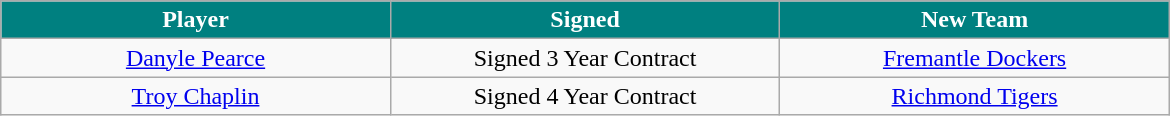<table class="wikitable sortable sortable">
<tr>
<th style="background:teal; color:white" width="20%">Player</th>
<th style="background:teal; color:white" width="20%">Signed</th>
<th style="background:teal; color:white" width="20%">New Team</th>
</tr>
<tr style="text-align: center">
<td><a href='#'>Danyle Pearce</a></td>
<td>Signed 3 Year Contract</td>
<td><a href='#'>Fremantle Dockers</a></td>
</tr>
<tr style="text-align: center">
<td><a href='#'>Troy Chaplin</a></td>
<td>Signed 4 Year Contract</td>
<td><a href='#'>Richmond Tigers</a></td>
</tr>
</table>
